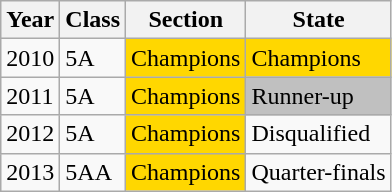<table class="wikitable">
<tr>
<th>Year</th>
<th>Class</th>
<th>Section</th>
<th>State</th>
</tr>
<tr>
<td>2010</td>
<td>5A</td>
<td style="background:#ffd700;">Champions</td>
<td style="background:#ffd700;">Champions</td>
</tr>
<tr>
<td>2011</td>
<td>5A</td>
<td style="background:#ffd700;">Champions</td>
<td style="background:#C0C0C0;">Runner-up</td>
</tr>
<tr>
<td>2012</td>
<td>5A</td>
<td style="background:#ffd700;">Champions</td>
<td>Disqualified</td>
</tr>
<tr>
<td>2013</td>
<td>5AA</td>
<td style="background:#ffd700;">Champions</td>
<td>Quarter-finals</td>
</tr>
</table>
